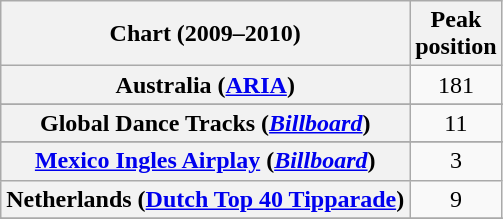<table class="wikitable plainrowheaders sortable" style="text-align:center;">
<tr>
<th scope="col">Chart (2009–2010)</th>
<th scope="col">Peak<br>position</th>
</tr>
<tr>
<th scope="row">Australia (<a href='#'>ARIA</a>)</th>
<td style="text-align:center;">181</td>
</tr>
<tr>
</tr>
<tr>
</tr>
<tr>
</tr>
<tr>
</tr>
<tr>
</tr>
<tr>
</tr>
<tr>
</tr>
<tr>
</tr>
<tr>
<th scope="row">Global Dance Tracks (<em><a href='#'>Billboard</a></em>)</th>
<td style="text-align:center;">11</td>
</tr>
<tr>
</tr>
<tr>
</tr>
<tr>
</tr>
<tr>
<th scope="row"><a href='#'>Mexico Ingles Airplay</a> (<em><a href='#'>Billboard</a></em>)</th>
<td style="text-align:center;">3</td>
</tr>
<tr>
<th scope="row">Netherlands (<a href='#'>Dutch Top 40 Tipparade</a>)</th>
<td>9</td>
</tr>
<tr>
</tr>
<tr>
</tr>
<tr>
</tr>
<tr>
</tr>
<tr>
</tr>
<tr>
</tr>
<tr>
</tr>
<tr>
</tr>
<tr>
</tr>
<tr>
</tr>
</table>
